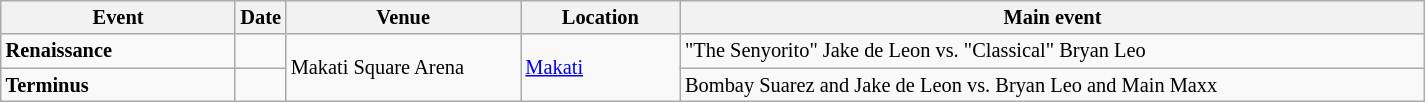<table class="sortable wikitable succession-box" style="font-size:85%;">
<tr>
<th scope="col" style="width:150px;">Event</th>
<th scope="col" style="width:10px;">Date</th>
<th scope="col" style="width:150px;">Venue</th>
<th scope="col" style="width:100px;">Location</th>
<th scope="col" style="width:490px;">Main event</th>
</tr>
<tr>
<td><strong>Renaissance</strong></td>
<td></td>
<td rowspan=2>Makati Square Arena</td>
<td rowspan=2><a href='#'>Makati</a></td>
<td>"The Senyorito" Jake de Leon vs. "Classical" Bryan Leo</td>
</tr>
<tr>
<td><strong>Terminus</strong></td>
<td></td>
<td>Bombay Suarez and Jake de Leon vs. Bryan Leo and Main Maxx</td>
</tr>
</table>
